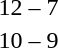<table style="text-align:center">
<tr>
<th width=200></th>
<th width=100></th>
<th width=200></th>
</tr>
<tr>
<td align=right><strong></strong></td>
<td>12 – 7</td>
<td align=left></td>
</tr>
<tr>
<td align=right><strong></strong></td>
<td>10 – 9</td>
<td align=left></td>
</tr>
</table>
